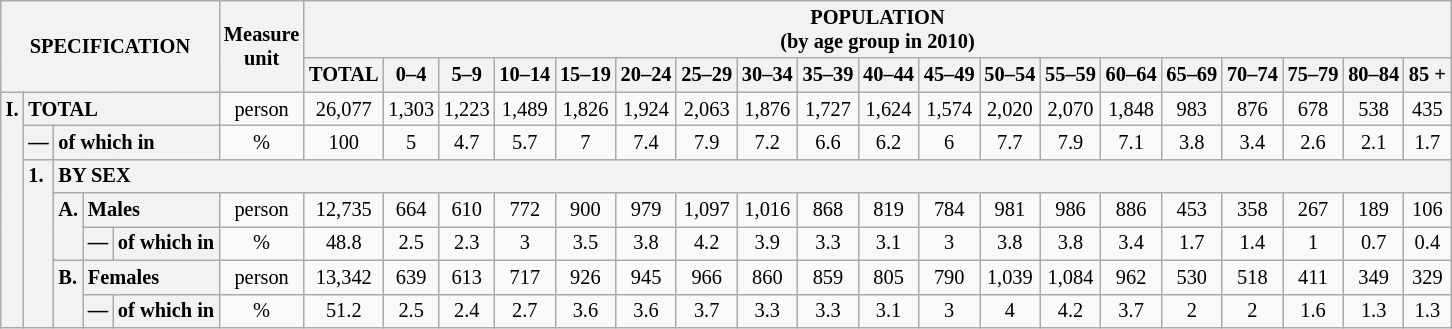<table class="wikitable" style="font-size:85%; text-align:center">
<tr>
<th rowspan="2" colspan="5">SPECIFICATION</th>
<th rowspan="2">Measure<br> unit</th>
<th colspan="20" rowspan="1">POPULATION<br> (by age group in 2010)</th>
</tr>
<tr>
<th>TOTAL</th>
<th>0–4</th>
<th>5–9</th>
<th>10–14</th>
<th>15–19</th>
<th>20–24</th>
<th>25–29</th>
<th>30–34</th>
<th>35–39</th>
<th>40–44</th>
<th>45–49</th>
<th>50–54</th>
<th>55–59</th>
<th>60–64</th>
<th>65–69</th>
<th>70–74</th>
<th>75–79</th>
<th>80–84</th>
<th>85 +</th>
</tr>
<tr>
<th style="text-align:left" valign="top" rowspan="7">I.</th>
<th style="text-align:left" colspan="4">TOTAL</th>
<td>person</td>
<td>26,077</td>
<td>1,303</td>
<td>1,223</td>
<td>1,489</td>
<td>1,826</td>
<td>1,924</td>
<td>2,063</td>
<td>1,876</td>
<td>1,727</td>
<td>1,624</td>
<td>1,574</td>
<td>2,020</td>
<td>2,070</td>
<td>1,848</td>
<td>983</td>
<td>876</td>
<td>678</td>
<td>538</td>
<td>435</td>
</tr>
<tr>
<th style="text-align:left" valign="top">—</th>
<th style="text-align:left" colspan="3">of which in</th>
<td>%</td>
<td>100</td>
<td>5</td>
<td>4.7</td>
<td>5.7</td>
<td>7</td>
<td>7.4</td>
<td>7.9</td>
<td>7.2</td>
<td>6.6</td>
<td>6.2</td>
<td>6</td>
<td>7.7</td>
<td>7.9</td>
<td>7.1</td>
<td>3.8</td>
<td>3.4</td>
<td>2.6</td>
<td>2.1</td>
<td>1.7</td>
</tr>
<tr>
<th style="text-align:left" valign="top" rowspan="5">1.</th>
<th style="text-align:left" colspan="23">BY SEX</th>
</tr>
<tr>
<th style="text-align:left" valign="top" rowspan="2">A.</th>
<th style="text-align:left" colspan="2">Males</th>
<td>person</td>
<td>12,735</td>
<td>664</td>
<td>610</td>
<td>772</td>
<td>900</td>
<td>979</td>
<td>1,097</td>
<td>1,016</td>
<td>868</td>
<td>819</td>
<td>784</td>
<td>981</td>
<td>986</td>
<td>886</td>
<td>453</td>
<td>358</td>
<td>267</td>
<td>189</td>
<td>106</td>
</tr>
<tr>
<th style="text-align:left" valign="top">—</th>
<th style="text-align:left" colspan="1">of which in</th>
<td>%</td>
<td>48.8</td>
<td>2.5</td>
<td>2.3</td>
<td>3</td>
<td>3.5</td>
<td>3.8</td>
<td>4.2</td>
<td>3.9</td>
<td>3.3</td>
<td>3.1</td>
<td>3</td>
<td>3.8</td>
<td>3.8</td>
<td>3.4</td>
<td>1.7</td>
<td>1.4</td>
<td>1</td>
<td>0.7</td>
<td>0.4</td>
</tr>
<tr>
<th style="text-align:left" valign="top" rowspan="2">B.</th>
<th style="text-align:left" colspan="2">Females</th>
<td>person</td>
<td>13,342</td>
<td>639</td>
<td>613</td>
<td>717</td>
<td>926</td>
<td>945</td>
<td>966</td>
<td>860</td>
<td>859</td>
<td>805</td>
<td>790</td>
<td>1,039</td>
<td>1,084</td>
<td>962</td>
<td>530</td>
<td>518</td>
<td>411</td>
<td>349</td>
<td>329</td>
</tr>
<tr>
<th style="text-align:left" valign="top">—</th>
<th style="text-align:left" colspan="1">of which in</th>
<td>%</td>
<td>51.2</td>
<td>2.5</td>
<td>2.4</td>
<td>2.7</td>
<td>3.6</td>
<td>3.6</td>
<td>3.7</td>
<td>3.3</td>
<td>3.3</td>
<td>3.1</td>
<td>3</td>
<td>4</td>
<td>4.2</td>
<td>3.7</td>
<td>2</td>
<td>2</td>
<td>1.6</td>
<td>1.3</td>
<td>1.3</td>
</tr>
</table>
